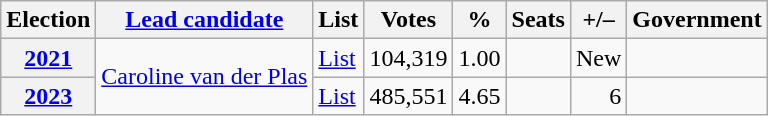<table class="wikitable" style="text-align: right;">
<tr>
<th>Election</th>
<th><a href='#'>Lead candidate</a></th>
<th>List</th>
<th>Votes</th>
<th>%</th>
<th>Seats</th>
<th>+/–</th>
<th>Government</th>
</tr>
<tr>
<th><a href='#'>2021</a></th>
<td rowspan=2><a href='#'>Caroline van der Plas</a></td>
<td align="left"><a href='#'>List</a></td>
<td>104,319</td>
<td>1.00</td>
<td></td>
<td>New</td>
<td></td>
</tr>
<tr>
<th><a href='#'>2023</a></th>
<td align="left"><a href='#'>List</a></td>
<td>485,551</td>
<td>4.65</td>
<td></td>
<td> 6</td>
<td></td>
</tr>
</table>
